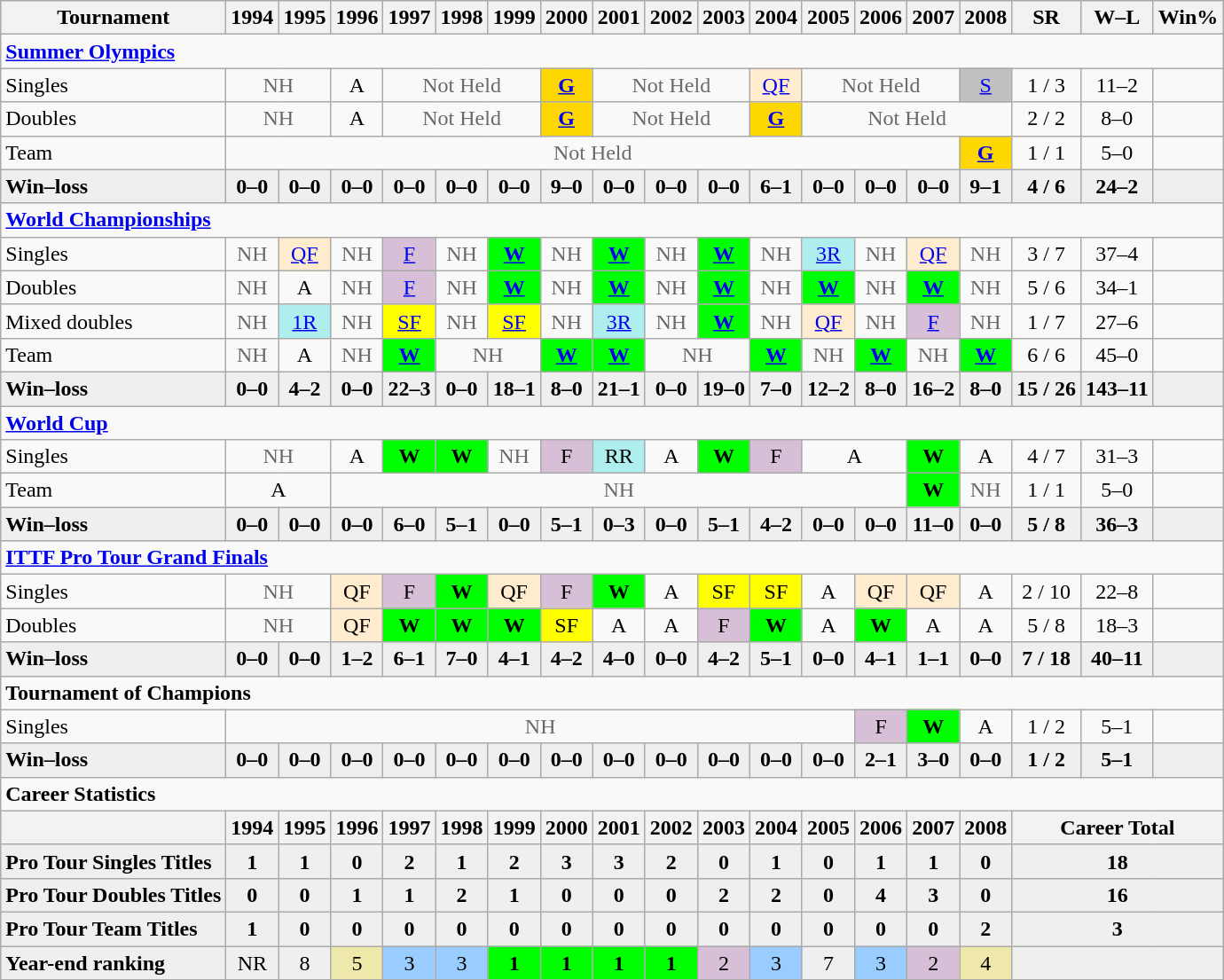<table class="wikitable nowrap" style=font-size:100%;text-align:center>
<tr>
<th>Tournament</th>
<th>1994</th>
<th>1995</th>
<th>1996</th>
<th>1997</th>
<th>1998</th>
<th>1999</th>
<th>2000</th>
<th>2001</th>
<th>2002</th>
<th>2003</th>
<th>2004</th>
<th>2005</th>
<th>2006</th>
<th>2007</th>
<th>2008</th>
<th>SR</th>
<th>W–L</th>
<th>Win%</th>
</tr>
<tr>
<td colspan="19" align="left"><a href='#'><strong>Summer Olympics</strong></a></td>
</tr>
<tr>
<td align=left>Singles</td>
<td colspan=2 style=color:#696969>NH</td>
<td>A</td>
<td colspan=3 style=color:#696969>Not Held</td>
<td bgcolor=gold><a href='#'><strong>G</strong></a></td>
<td colspan=3 style=color:#696969>Not Held</td>
<td bgcolor=ffebcd><a href='#'>QF</a></td>
<td colspan=3 style=color:#696969>Not Held</td>
<td bgcolor=silver><a href='#'>S</a></td>
<td>1 / 3</td>
<td>11–2</td>
<td></td>
</tr>
<tr>
<td align=left>Doubles</td>
<td colspan=2 style=color:#696969>NH</td>
<td>A</td>
<td colspan=3 style=color:#696969>Not Held</td>
<td bgcolor=gold><a href='#'><strong>G</strong></a></td>
<td colspan=3 style=color:#696969>Not Held</td>
<td bgcolor=gold><a href='#'><strong>G</strong></a></td>
<td colspan=4 style=color:#696969>Not Held</td>
<td>2 / 2</td>
<td>8–0</td>
<td></td>
</tr>
<tr>
<td align=left>Team</td>
<td colspan=14 style=color:#696969>Not Held</td>
<td bgcolor=gold><a href='#'><strong>G</strong></a></td>
<td>1 / 1</td>
<td>5–0</td>
<td></td>
</tr>
<tr style="font-weight:bold; background:#efefef;">
<td style=text-align:left>Win–loss</td>
<td>0–0</td>
<td>0–0</td>
<td>0–0</td>
<td>0–0</td>
<td>0–0</td>
<td>0–0</td>
<td>9–0</td>
<td>0–0</td>
<td>0–0</td>
<td>0–0</td>
<td>6–1</td>
<td>0–0</td>
<td>0–0</td>
<td>0–0</td>
<td>9–1</td>
<td>4 / 6</td>
<td>24–2</td>
<td></td>
</tr>
<tr>
<td colspan="19" align="left"><a href='#'><strong>World Championships</strong></a></td>
</tr>
<tr>
<td align=left>Singles</td>
<td colspan=1 style=color:#696969>NH</td>
<td bgcolor=ffebcd><a href='#'>QF</a></td>
<td colspan=1 style=color:#696969>NH</td>
<td bgcolor=thistle><a href='#'>F</a></td>
<td colspan=1 style=color:#696969>NH</td>
<td bgcolor=lime><a href='#'><strong>W</strong></a></td>
<td colspan=1 style=color:#696969>NH</td>
<td bgcolor=lime><a href='#'><strong>W</strong></a></td>
<td colspan=1 style=color:#696969>NH</td>
<td bgcolor=lime><a href='#'><strong>W</strong></a></td>
<td colspan=1 style=color:#696969>NH</td>
<td bgcolor=afeeee><a href='#'>3R</a></td>
<td colspan=1 style=color:#696969>NH</td>
<td bgcolor=ffebcd><a href='#'>QF</a></td>
<td colspan=1 style=color:#696969>NH</td>
<td>3 / 7</td>
<td>37–4</td>
<td></td>
</tr>
<tr>
<td align=left>Doubles</td>
<td colspan=1 style=color:#696969>NH</td>
<td>A</td>
<td colspan=1 style=color:#696969>NH</td>
<td bgcolor=thistle><a href='#'>F</a></td>
<td colspan=1 style=color:#696969>NH</td>
<td bgcolor=lime><a href='#'><strong>W</strong></a></td>
<td colspan=1 style=color:#696969>NH</td>
<td bgcolor=lime><a href='#'><strong>W</strong></a></td>
<td colspan=1 style=color:#696969>NH</td>
<td bgcolor=lime><a href='#'><strong>W</strong></a></td>
<td colspan=1 style=color:#696969>NH</td>
<td bgcolor=lime><a href='#'><strong>W</strong></a></td>
<td colspan=1 style=color:#696969>NH</td>
<td bgcolor=lime><a href='#'><strong>W</strong></a></td>
<td colspan=1 style=color:#696969>NH</td>
<td>5 / 6</td>
<td>34–1</td>
<td></td>
</tr>
<tr>
<td align=left>Mixed doubles</td>
<td colspan=1 style=color:#696969>NH</td>
<td bgcolor=afeeee><a href='#'>1R</a></td>
<td colspan=1 style=color:#696969>NH</td>
<td bgcolor=yellow><a href='#'>SF</a></td>
<td colspan=1 style=color:#696969>NH</td>
<td bgcolor=yellow><a href='#'>SF</a></td>
<td colspan=1 style=color:#696969>NH</td>
<td bgcolor=afeeee><a href='#'>3R</a></td>
<td colspan=1 style=color:#696969>NH</td>
<td bgcolor=lime><a href='#'><strong>W</strong></a></td>
<td colspan=1 style=color:#696969>NH</td>
<td bgcolor=ffebcd><a href='#'>QF</a></td>
<td colspan=1 style=color:#696969>NH</td>
<td bgcolor=thistle><a href='#'>F</a></td>
<td colspan=1 style=color:#696969>NH</td>
<td>1 / 7</td>
<td>27–6</td>
<td></td>
</tr>
<tr>
<td align=left>Team</td>
<td colspan=1 style=color:#696969>NH</td>
<td>A</td>
<td colspan=1 style=color:#696969>NH</td>
<td bgcolor=lime><a href='#'><strong>W</strong></a></td>
<td colspan=2 style=color:#696969>NH</td>
<td bgcolor=lime><a href='#'><strong>W</strong></a></td>
<td bgcolor=lime><a href='#'><strong>W</strong></a></td>
<td colspan=2 style=color:#696969>NH</td>
<td bgcolor=lime><a href='#'><strong>W</strong></a></td>
<td colspan=1 style=color:#696969>NH</td>
<td bgcolor=lime><a href='#'><strong>W</strong></a></td>
<td colspan=1 style=color:#696969>NH</td>
<td bgcolor=lime><a href='#'><strong>W</strong></a></td>
<td>6 / 6</td>
<td>45–0</td>
<td></td>
</tr>
<tr style="font-weight:bold; background:#efefef;">
<td style=text-align:left>Win–loss</td>
<td>0–0</td>
<td>4–2</td>
<td>0–0</td>
<td>22–3</td>
<td>0–0</td>
<td>18–1</td>
<td>8–0</td>
<td>21–1</td>
<td>0–0</td>
<td>19–0</td>
<td>7–0</td>
<td>12–2</td>
<td>8–0</td>
<td>16–2</td>
<td>8–0</td>
<td>15 / 26</td>
<td>143–11</td>
<td></td>
</tr>
<tr>
<td colspan="19" align="left"><a href='#'><strong>World Cup</strong></a></td>
</tr>
<tr>
<td align=left>Singles</td>
<td colspan=2 style=color:#696969>NH</td>
<td>A</td>
<td bgcolor=lime><strong>W</strong></td>
<td bgcolor=lime><strong>W</strong></td>
<td colspan=1 style=color:#696969>NH</td>
<td bgcolor=thistle>F</td>
<td bgcolor=afeeee>RR</td>
<td>A</td>
<td bgcolor=lime><strong>W</strong></td>
<td bgcolor=thistle>F</td>
<td colspan=2>A</td>
<td bgcolor=lime><strong>W</strong></td>
<td>A</td>
<td>4 / 7</td>
<td>31–3</td>
<td></td>
</tr>
<tr>
<td align=left>Team</td>
<td colspan=2>A</td>
<td colspan=11 style=color:#696969>NH</td>
<td bgcolor=lime><strong>W</strong></td>
<td colspan=1 style=color:#696969>NH</td>
<td>1 / 1</td>
<td>5–0</td>
<td></td>
</tr>
<tr style="font-weight:bold; background:#efefef;">
<td style=text-align:left>Win–loss</td>
<td>0–0</td>
<td>0–0</td>
<td>0–0</td>
<td>6–0</td>
<td>5–1</td>
<td>0–0</td>
<td>5–1</td>
<td>0–3</td>
<td>0–0</td>
<td>5–1</td>
<td>4–2</td>
<td>0–0</td>
<td>0–0</td>
<td>11–0</td>
<td>0–0</td>
<td>5 / 8</td>
<td>36–3</td>
<td></td>
</tr>
<tr>
<td colspan="19" align="left"><a href='#'><strong>ITTF Pro Tour Grand Finals</strong></a></td>
</tr>
<tr>
<td align=left>Singles</td>
<td colspan=2 style=color:#696969>NH</td>
<td bgcolor=ffebcd>QF</td>
<td bgcolor=thistle>F</td>
<td bgcolor=lime><strong>W</strong></td>
<td bgcolor=ffebcd>QF</td>
<td bgcolor=thistle>F</td>
<td bgcolor=lime><strong>W</strong></td>
<td>A</td>
<td bgcolor=yellow>SF</td>
<td bgcolor=yellow>SF</td>
<td>A</td>
<td bgcolor=ffebcd>QF</td>
<td bgcolor=ffebcd>QF</td>
<td>A</td>
<td>2 / 10</td>
<td>22–8</td>
<td></td>
</tr>
<tr>
<td align=left>Doubles</td>
<td colspan=2 style=color:#696969>NH</td>
<td bgcolor=ffebcd>QF</td>
<td bgcolor=lime><strong>W</strong></td>
<td bgcolor=lime><strong>W</strong></td>
<td bgcolor=lime><strong>W</strong></td>
<td bgcolor=yellow>SF</td>
<td>A</td>
<td>A</td>
<td bgcolor=thistle>F</td>
<td bgcolor=lime><strong>W</strong></td>
<td>A</td>
<td bgcolor=lime><strong>W</strong></td>
<td>A</td>
<td>A</td>
<td>5 / 8</td>
<td>18–3</td>
<td></td>
</tr>
<tr style="font-weight:bold; background:#efefef;">
<td style=text-align:left>Win–loss</td>
<td>0–0</td>
<td>0–0</td>
<td>1–2</td>
<td>6–1</td>
<td>7–0</td>
<td>4–1</td>
<td>4–2</td>
<td>4–0</td>
<td>0–0</td>
<td>4–2</td>
<td>5–1</td>
<td>0–0</td>
<td>4–1</td>
<td>1–1</td>
<td>0–0</td>
<td>7 / 18</td>
<td>40–11</td>
<td></td>
</tr>
<tr>
<td colspan="19" align="left"><strong>Tournament of Champions</strong></td>
</tr>
<tr>
<td align=left>Singles</td>
<td colspan=12 style=color:#696969>NH</td>
<td bgcolor=thistle>F</td>
<td bgcolor=lime><strong>W</strong></td>
<td>A</td>
<td>1 / 2</td>
<td>5–1</td>
<td></td>
</tr>
<tr style="font-weight:bold; background:#efefef;">
<td style=text-align:left>Win–loss</td>
<td>0–0</td>
<td>0–0</td>
<td>0–0</td>
<td>0–0</td>
<td>0–0</td>
<td>0–0</td>
<td>0–0</td>
<td>0–0</td>
<td>0–0</td>
<td>0–0</td>
<td>0–0</td>
<td>0–0</td>
<td>2–1</td>
<td>3–0</td>
<td>0–0</td>
<td>1 / 2</td>
<td>5–1</td>
<td></td>
</tr>
<tr>
<td colspan="19" align="left"><strong>Career Statistics</strong></td>
</tr>
<tr>
<th></th>
<th>1994</th>
<th>1995</th>
<th>1996</th>
<th>1997</th>
<th>1998</th>
<th>1999</th>
<th>2000</th>
<th>2001</th>
<th>2002</th>
<th>2003</th>
<th>2004</th>
<th>2005</th>
<th>2006</th>
<th>2007</th>
<th>2008</th>
<th colspan="3">Career Total</th>
</tr>
<tr style="background:#efefef; font-weight:bold;">
<td style="text-align:left">Pro Tour Singles Titles</td>
<td>1</td>
<td>1</td>
<td>0</td>
<td>2</td>
<td>1</td>
<td>2</td>
<td>3</td>
<td>3</td>
<td>2</td>
<td>0</td>
<td>1</td>
<td>0</td>
<td>1</td>
<td>1</td>
<td>0</td>
<td colspan="3">18</td>
</tr>
<tr style="background:#efefef; font-weight:bold;">
<td style="text-align:left">Pro Tour Doubles Titles</td>
<td>0</td>
<td>0</td>
<td>1</td>
<td>1</td>
<td>2</td>
<td>1</td>
<td>0</td>
<td>0</td>
<td>0</td>
<td>2</td>
<td>2</td>
<td>0</td>
<td>4</td>
<td>3</td>
<td>0</td>
<td colspan="3">16</td>
</tr>
<tr style="background:#efefef; font-weight:bold;">
<td style="text-align:left">Pro Tour Team Titles</td>
<td>1</td>
<td>0</td>
<td>0</td>
<td>0</td>
<td>0</td>
<td>0</td>
<td>0</td>
<td>0</td>
<td>0</td>
<td>0</td>
<td>0</td>
<td>0</td>
<td>0</td>
<td>0</td>
<td>2</td>
<td colspan="3">3</td>
</tr>
<tr bgcolor="efefef">
<td align="left"><strong>Year-end ranking</strong></td>
<td>NR</td>
<td>8</td>
<td bgcolor=EEE8AA>5</td>
<td bgcolor=99ccff>3</td>
<td bgcolor=99ccff>3</td>
<td bgcolor=lime><strong>1</strong></td>
<td bgcolor=lime><strong>1</strong></td>
<td bgcolor=lime><strong>1</strong></td>
<td bgcolor=lime><strong>1</strong></td>
<td bgcolor=thistle>2</td>
<td bgcolor=99ccff>3</td>
<td>7</td>
<td bgcolor=99ccff>3</td>
<td bgcolor=thistle>2</td>
<td bgcolor=EEE8AA>4</td>
<td colspan="3"></td>
</tr>
</table>
